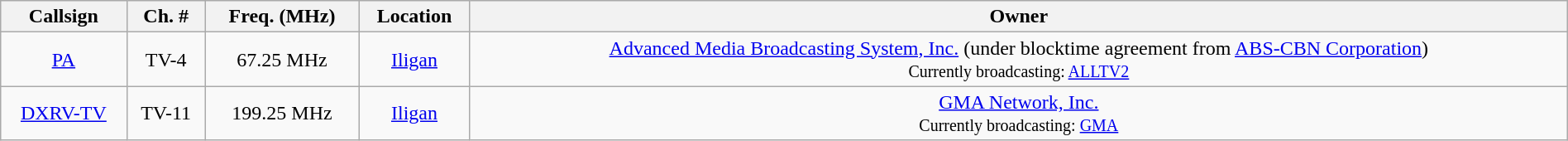<table class="wikitable" style="width:100%; text-align:center;">
<tr>
<th>Callsign</th>
<th>Ch. #</th>
<th>Freq. (MHz)</th>
<th>Location</th>
<th>Owner</th>
</tr>
<tr>
<td><a href='#'>PA</a></td>
<td>TV-4</td>
<td>67.25 MHz</td>
<td><a href='#'>Iligan</a></td>
<td><a href='#'>Advanced Media Broadcasting System, Inc.</a> (under blocktime agreement from <a href='#'>ABS-CBN Corporation</a>)<br><small>Currently broadcasting: <a href='#'>ALLTV2</a></small></td>
</tr>
<tr>
<td><a href='#'>DXRV-TV</a></td>
<td>TV-11</td>
<td>199.25 MHz</td>
<td><a href='#'>Iligan</a></td>
<td><a href='#'>GMA Network, Inc.</a><br><small>Currently broadcasting: <a href='#'>GMA</a></small></td>
</tr>
</table>
